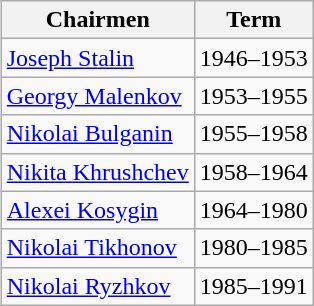<table class="wikitable" style="float:left; margin:0 15px;">
<tr>
<th>Chairmen</th>
<th style="line-height:100%">Term</th>
</tr>
<tr>
<td><a href='#'>Joseph Stalin</a></td>
<td>1946–1953</td>
</tr>
<tr>
<td><a href='#'>Georgy Malenkov</a></td>
<td>1953–1955</td>
</tr>
<tr>
<td><a href='#'>Nikolai Bulganin</a></td>
<td>1955–1958</td>
</tr>
<tr>
<td><a href='#'>Nikita Khrushchev</a></td>
<td>1958–1964</td>
</tr>
<tr>
<td><a href='#'>Alexei Kosygin</a></td>
<td>1964–1980</td>
</tr>
<tr>
<td><a href='#'>Nikolai Tikhonov</a></td>
<td>1980–1985</td>
</tr>
<tr>
<td><a href='#'>Nikolai Ryzhkov</a></td>
<td>1985–1991</td>
</tr>
</table>
